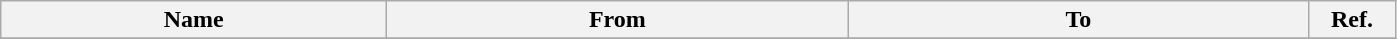<table class="wikitable sortable alternance" style="text-align:center">
<tr>
<th style="width:250px;">Name</th>
<th style="width:300px;">From</th>
<th style="width:300px;">To</th>
<th style="width:50px;">Ref.</th>
</tr>
<tr>
</tr>
</table>
